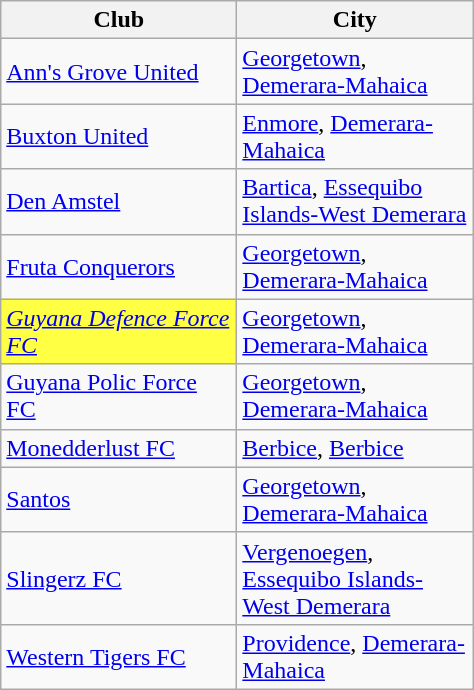<table class="wikitable">
<tr>
<th width="150px">Club</th>
<th width="150px">City</th>
</tr>
<tr>
<td><a href='#'>Ann's Grove United</a></td>
<td><a href='#'>Georgetown</a>, <a href='#'>Demerara-Mahaica</a></td>
</tr>
<tr>
<td><a href='#'>Buxton United</a></td>
<td><a href='#'>Enmore</a>, <a href='#'>Demerara-Mahaica</a></td>
</tr>
<tr>
<td><a href='#'>Den Amstel</a></td>
<td><a href='#'>Bartica</a>, <a href='#'>Essequibo Islands-West Demerara</a></td>
</tr>
<tr>
<td><a href='#'>Fruta Conquerors</a></td>
<td><a href='#'>Georgetown</a>, <a href='#'>Demerara-Mahaica</a></td>
</tr>
<tr>
<td style="background:#FFFF44"><em><a href='#'>Guyana Defence Force FC</a></em></td>
<td><a href='#'>Georgetown</a>, <a href='#'>Demerara-Mahaica</a></td>
</tr>
<tr>
<td><a href='#'>Guyana Polic Force FC</a></td>
<td><a href='#'>Georgetown</a>, <a href='#'>Demerara-Mahaica</a></td>
</tr>
<tr>
<td><a href='#'>Monedderlust FC</a></td>
<td><a href='#'>Berbice</a>, <a href='#'>Berbice</a></td>
</tr>
<tr>
<td><a href='#'>Santos</a></td>
<td><a href='#'>Georgetown</a>, <a href='#'>Demerara-Mahaica</a></td>
</tr>
<tr>
<td><a href='#'>Slingerz FC</a></td>
<td><a href='#'>Vergenoegen</a>, <a href='#'>Essequibo Islands-West Demerara</a></td>
</tr>
<tr>
<td><a href='#'>Western Tigers FC</a></td>
<td><a href='#'>Providence</a>, <a href='#'>Demerara-Mahaica</a></td>
</tr>
</table>
